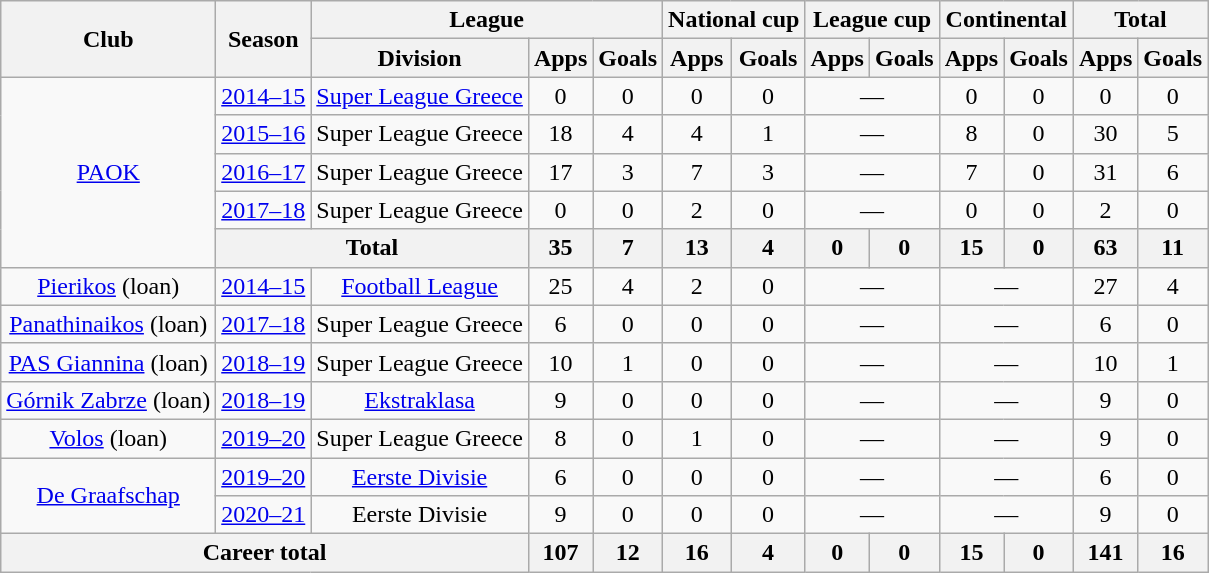<table class="wikitable" style="text-align: center">
<tr>
<th rowspan="2">Club</th>
<th rowspan="2">Season</th>
<th colspan="3">League</th>
<th colspan="2">National cup</th>
<th colspan="2">League cup</th>
<th colspan="2">Continental</th>
<th colspan="2">Total</th>
</tr>
<tr>
<th>Division</th>
<th>Apps</th>
<th>Goals</th>
<th>Apps</th>
<th>Goals</th>
<th>Apps</th>
<th>Goals</th>
<th>Apps</th>
<th>Goals</th>
<th>Apps</th>
<th>Goals</th>
</tr>
<tr>
<td rowspan="5"><a href='#'>PAOK</a></td>
<td><a href='#'>2014–15</a></td>
<td><a href='#'>Super League Greece</a></td>
<td>0</td>
<td>0</td>
<td>0</td>
<td>0</td>
<td colspan="2">—</td>
<td>0</td>
<td>0</td>
<td>0</td>
<td>0</td>
</tr>
<tr>
<td><a href='#'>2015–16</a></td>
<td>Super League Greece</td>
<td>18</td>
<td>4</td>
<td>4</td>
<td>1</td>
<td colspan="2">—</td>
<td>8</td>
<td>0</td>
<td>30</td>
<td>5</td>
</tr>
<tr>
<td><a href='#'>2016–17</a></td>
<td>Super League Greece</td>
<td>17</td>
<td>3</td>
<td>7</td>
<td>3</td>
<td colspan="2">—</td>
<td>7</td>
<td>0</td>
<td>31</td>
<td>6</td>
</tr>
<tr>
<td><a href='#'>2017–18</a></td>
<td>Super League Greece</td>
<td>0</td>
<td>0</td>
<td>2</td>
<td>0</td>
<td colspan="2">—</td>
<td>0</td>
<td>0</td>
<td>2</td>
<td>0</td>
</tr>
<tr>
<th colspan="2">Total</th>
<th>35</th>
<th>7</th>
<th>13</th>
<th>4</th>
<th>0</th>
<th>0</th>
<th>15</th>
<th>0</th>
<th>63</th>
<th>11</th>
</tr>
<tr>
<td><a href='#'>Pierikos</a> (loan)</td>
<td><a href='#'>2014–15</a></td>
<td><a href='#'>Football League</a></td>
<td>25</td>
<td>4</td>
<td>2</td>
<td>0</td>
<td colspan="2">—</td>
<td colspan="2">—</td>
<td>27</td>
<td>4</td>
</tr>
<tr>
<td><a href='#'>Panathinaikos</a> (loan)</td>
<td><a href='#'>2017–18</a></td>
<td>Super League Greece</td>
<td>6</td>
<td>0</td>
<td>0</td>
<td>0</td>
<td colspan="2">—</td>
<td colspan="2">—</td>
<td>6</td>
<td>0</td>
</tr>
<tr>
<td><a href='#'>PAS Giannina</a> (loan)</td>
<td><a href='#'>2018–19</a></td>
<td>Super League Greece</td>
<td>10</td>
<td>1</td>
<td>0</td>
<td>0</td>
<td colspan="2">—</td>
<td colspan="2">—</td>
<td>10</td>
<td>1</td>
</tr>
<tr>
<td><a href='#'>Górnik Zabrze</a> (loan)</td>
<td><a href='#'>2018–19</a></td>
<td><a href='#'>Ekstraklasa</a></td>
<td>9</td>
<td>0</td>
<td>0</td>
<td>0</td>
<td colspan="2">—</td>
<td colspan="2">—</td>
<td>9</td>
<td>0</td>
</tr>
<tr>
<td><a href='#'>Volos</a> (loan)</td>
<td><a href='#'>2019–20</a></td>
<td>Super League Greece</td>
<td>8</td>
<td>0</td>
<td>1</td>
<td>0</td>
<td colspan="2">—</td>
<td colspan="2">—</td>
<td>9</td>
<td>0</td>
</tr>
<tr>
<td rowspan="2"><a href='#'>De Graafschap</a></td>
<td><a href='#'>2019–20</a></td>
<td><a href='#'>Eerste Divisie</a></td>
<td>6</td>
<td>0</td>
<td>0</td>
<td>0</td>
<td colspan="2">—</td>
<td colspan="2">—</td>
<td>6</td>
<td>0</td>
</tr>
<tr>
<td><a href='#'>2020–21</a></td>
<td>Eerste Divisie</td>
<td>9</td>
<td>0</td>
<td>0</td>
<td>0</td>
<td colspan="2">—</td>
<td colspan="2">—</td>
<td>9</td>
<td>0</td>
</tr>
<tr>
<th colspan="3">Career total</th>
<th>107</th>
<th>12</th>
<th>16</th>
<th>4</th>
<th>0</th>
<th>0</th>
<th>15</th>
<th>0</th>
<th>141</th>
<th>16</th>
</tr>
</table>
